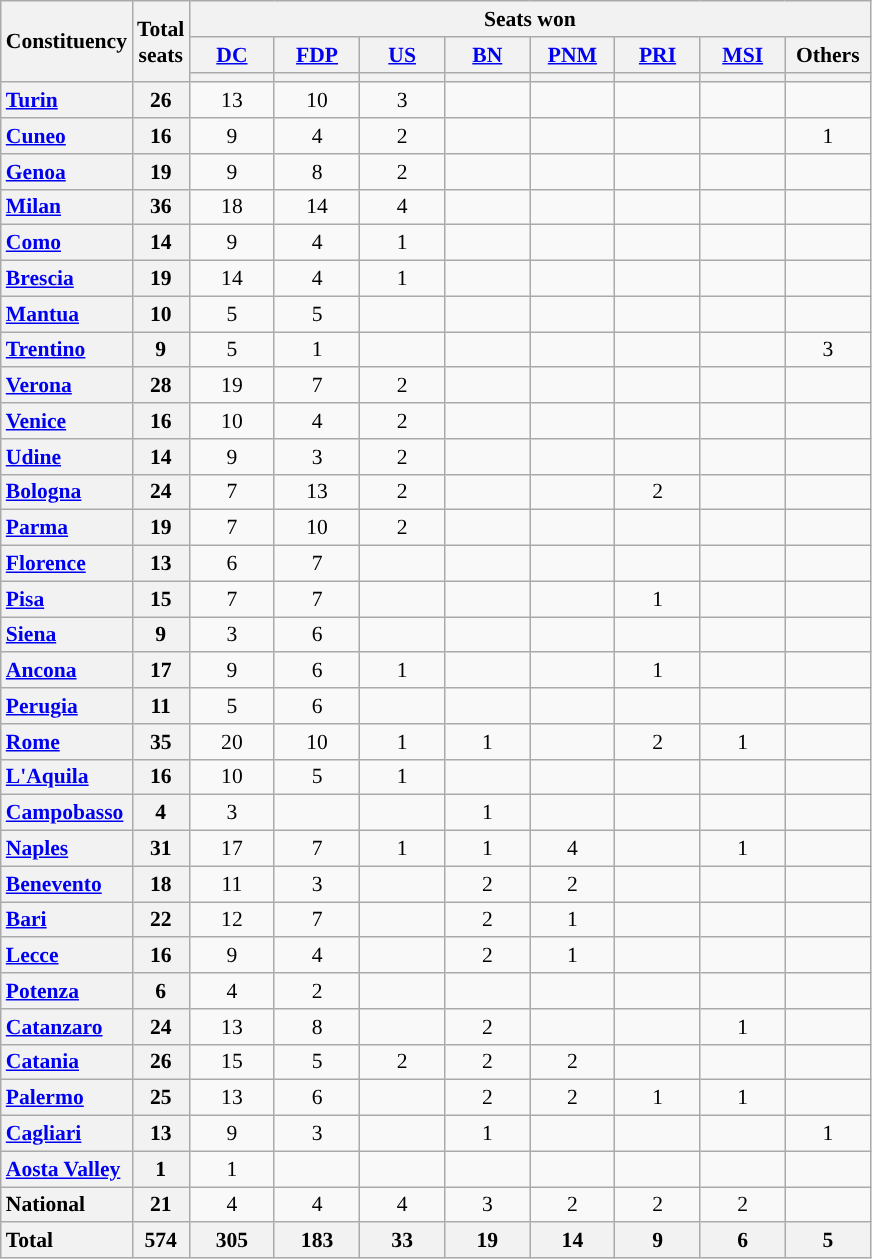<table class="wikitable" style="text-align:center; font-size: 0.9em">
<tr>
<th rowspan="3">Constituency</th>
<th rowspan="3">Total<br>seats</th>
<th colspan="8">Seats won</th>
</tr>
<tr>
<th class="unsortable" style="width:50px;"><a href='#'>DC</a></th>
<th class="unsortable" style="width:50px;"><a href='#'>FDP</a></th>
<th class="unsortable" style="width:50px;"><a href='#'>US</a></th>
<th class="unsortable" style="width:50px;"><a href='#'>BN</a></th>
<th class="unsortable" style="width:50px;"><a href='#'>PNM</a></th>
<th class="unsortable" style="width:50px;"><a href='#'>PRI</a></th>
<th class="unsortable" style="width:50px;"><a href='#'>MSI</a></th>
<th class="unsortable" style="width:50px;">Others</th>
</tr>
<tr>
<th style="background:"></th>
<th style="background:"></th>
<th style="background:"></th>
<th style="background:"></th>
<th style="background:"></th>
<th style="background:"></th>
<th style="background:"></th>
<th style="background:"></th>
</tr>
<tr>
<th style="text-align: left;"><a href='#'>Turin</a></th>
<th>26</th>
<td>13</td>
<td>10</td>
<td>3</td>
<td></td>
<td></td>
<td></td>
<td></td>
<td></td>
</tr>
<tr>
<th style="text-align: left;"><a href='#'>Cuneo</a></th>
<th>16</th>
<td>9</td>
<td>4</td>
<td>2</td>
<td></td>
<td></td>
<td></td>
<td></td>
<td>1</td>
</tr>
<tr>
<th style="text-align: left;"><a href='#'>Genoa</a></th>
<th>19</th>
<td>9</td>
<td>8</td>
<td>2</td>
<td></td>
<td></td>
<td></td>
<td></td>
<td></td>
</tr>
<tr>
<th style="text-align: left;"><a href='#'>Milan</a></th>
<th>36</th>
<td>18</td>
<td>14</td>
<td>4</td>
<td></td>
<td></td>
<td></td>
<td></td>
<td></td>
</tr>
<tr>
<th style="text-align: left;"><a href='#'>Como</a></th>
<th>14</th>
<td>9</td>
<td>4</td>
<td>1</td>
<td></td>
<td></td>
<td></td>
<td></td>
<td></td>
</tr>
<tr>
<th style="text-align: left;"><a href='#'>Brescia</a></th>
<th>19</th>
<td>14</td>
<td>4</td>
<td>1</td>
<td></td>
<td></td>
<td></td>
<td></td>
<td></td>
</tr>
<tr>
<th style="text-align: left;"><a href='#'>Mantua</a></th>
<th>10</th>
<td>5</td>
<td>5</td>
<td></td>
<td></td>
<td></td>
<td></td>
<td></td>
<td></td>
</tr>
<tr>
<th style="text-align: left;"><a href='#'>Trentino</a></th>
<th>9</th>
<td>5</td>
<td>1</td>
<td></td>
<td></td>
<td></td>
<td></td>
<td></td>
<td>3</td>
</tr>
<tr>
<th style="text-align: left;"><a href='#'>Verona</a></th>
<th>28</th>
<td>19</td>
<td>7</td>
<td>2</td>
<td></td>
<td></td>
<td></td>
<td></td>
<td></td>
</tr>
<tr>
<th style="text-align: left;"><a href='#'>Venice</a></th>
<th>16</th>
<td>10</td>
<td>4</td>
<td>2</td>
<td></td>
<td></td>
<td></td>
<td></td>
<td></td>
</tr>
<tr>
<th style="text-align: left;"><a href='#'>Udine</a></th>
<th>14</th>
<td>9</td>
<td>3</td>
<td>2</td>
<td></td>
<td></td>
<td></td>
<td></td>
<td></td>
</tr>
<tr>
<th style="text-align: left;"><a href='#'>Bologna</a></th>
<th>24</th>
<td>7</td>
<td>13</td>
<td>2</td>
<td></td>
<td></td>
<td>2</td>
<td></td>
<td></td>
</tr>
<tr>
<th style="text-align: left;"><a href='#'>Parma</a></th>
<th>19</th>
<td>7</td>
<td>10</td>
<td>2</td>
<td></td>
<td></td>
<td></td>
<td></td>
<td></td>
</tr>
<tr>
<th style="text-align: left;"><a href='#'>Florence</a></th>
<th>13</th>
<td>6</td>
<td>7</td>
<td></td>
<td></td>
<td></td>
<td></td>
<td></td>
<td></td>
</tr>
<tr>
<th style="text-align: left;"><a href='#'>Pisa</a></th>
<th>15</th>
<td>7</td>
<td>7</td>
<td></td>
<td></td>
<td></td>
<td>1</td>
<td></td>
<td></td>
</tr>
<tr>
<th style="text-align: left;"><a href='#'>Siena</a></th>
<th>9</th>
<td>3</td>
<td>6</td>
<td></td>
<td></td>
<td></td>
<td></td>
<td></td>
<td></td>
</tr>
<tr>
<th style="text-align: left;"><a href='#'>Ancona</a></th>
<th>17</th>
<td>9</td>
<td>6</td>
<td>1</td>
<td></td>
<td></td>
<td>1</td>
<td></td>
<td></td>
</tr>
<tr>
<th style="text-align: left;"><a href='#'>Perugia</a></th>
<th>11</th>
<td>5</td>
<td>6</td>
<td></td>
<td></td>
<td></td>
<td></td>
<td></td>
<td></td>
</tr>
<tr>
<th style="text-align: left;"><a href='#'>Rome</a></th>
<th>35</th>
<td>20</td>
<td>10</td>
<td>1</td>
<td>1</td>
<td></td>
<td>2</td>
<td>1</td>
<td></td>
</tr>
<tr>
<th style="text-align: left;"><a href='#'>L'Aquila</a></th>
<th>16</th>
<td>10</td>
<td>5</td>
<td>1</td>
<td></td>
<td></td>
<td></td>
<td></td>
<td></td>
</tr>
<tr>
<th style="text-align: left;"><a href='#'>Campobasso</a></th>
<th>4</th>
<td>3</td>
<td></td>
<td></td>
<td>1</td>
<td></td>
<td></td>
<td></td>
<td></td>
</tr>
<tr>
<th style="text-align: left;"><a href='#'>Naples</a></th>
<th>31</th>
<td>17</td>
<td>7</td>
<td>1</td>
<td>1</td>
<td>4</td>
<td></td>
<td>1</td>
<td></td>
</tr>
<tr>
<th style="text-align: left;"><a href='#'>Benevento</a></th>
<th>18</th>
<td>11</td>
<td>3</td>
<td></td>
<td>2</td>
<td>2</td>
<td></td>
<td></td>
<td></td>
</tr>
<tr>
<th style="text-align: left;"><a href='#'>Bari</a></th>
<th>22</th>
<td>12</td>
<td>7</td>
<td></td>
<td>2</td>
<td>1</td>
<td></td>
<td></td>
<td></td>
</tr>
<tr>
<th style="text-align: left;"><a href='#'>Lecce</a></th>
<th>16</th>
<td>9</td>
<td>4</td>
<td></td>
<td>2</td>
<td>1</td>
<td></td>
<td></td>
<td></td>
</tr>
<tr>
<th style="text-align: left;"><a href='#'>Potenza</a></th>
<th>6</th>
<td>4</td>
<td>2</td>
<td></td>
<td></td>
<td></td>
<td></td>
<td></td>
<td></td>
</tr>
<tr>
<th style="text-align: left;"><a href='#'>Catanzaro</a></th>
<th>24</th>
<td>13</td>
<td>8</td>
<td></td>
<td>2</td>
<td></td>
<td></td>
<td>1</td>
<td></td>
</tr>
<tr>
<th style="text-align: left;"><a href='#'>Catania</a></th>
<th>26</th>
<td>15</td>
<td>5</td>
<td>2</td>
<td>2</td>
<td>2</td>
<td></td>
<td></td>
<td></td>
</tr>
<tr>
<th style="text-align: left;"><a href='#'>Palermo</a></th>
<th>25</th>
<td>13</td>
<td>6</td>
<td></td>
<td>2</td>
<td>2</td>
<td>1</td>
<td>1</td>
<td></td>
</tr>
<tr>
<th style="text-align: left;"><a href='#'>Cagliari</a></th>
<th>13</th>
<td>9</td>
<td>3</td>
<td></td>
<td>1</td>
<td></td>
<td></td>
<td></td>
<td>1</td>
</tr>
<tr>
<th style="text-align: left;"><a href='#'>Aosta Valley</a></th>
<th>1</th>
<td>1</td>
<td></td>
<td></td>
<td></td>
<td></td>
<td></td>
<td></td>
<td></td>
</tr>
<tr>
<th style="text-align: left;">National</th>
<th>21</th>
<td>4</td>
<td>4</td>
<td>4</td>
<td>3</td>
<td>2</td>
<td>2</td>
<td>2</td>
<td></td>
</tr>
<tr>
<th style="text-align: left;">Total</th>
<th>574</th>
<th>305</th>
<th>183</th>
<th>33</th>
<th>19</th>
<th>14</th>
<th>9</th>
<th>6</th>
<th>5</th>
</tr>
</table>
